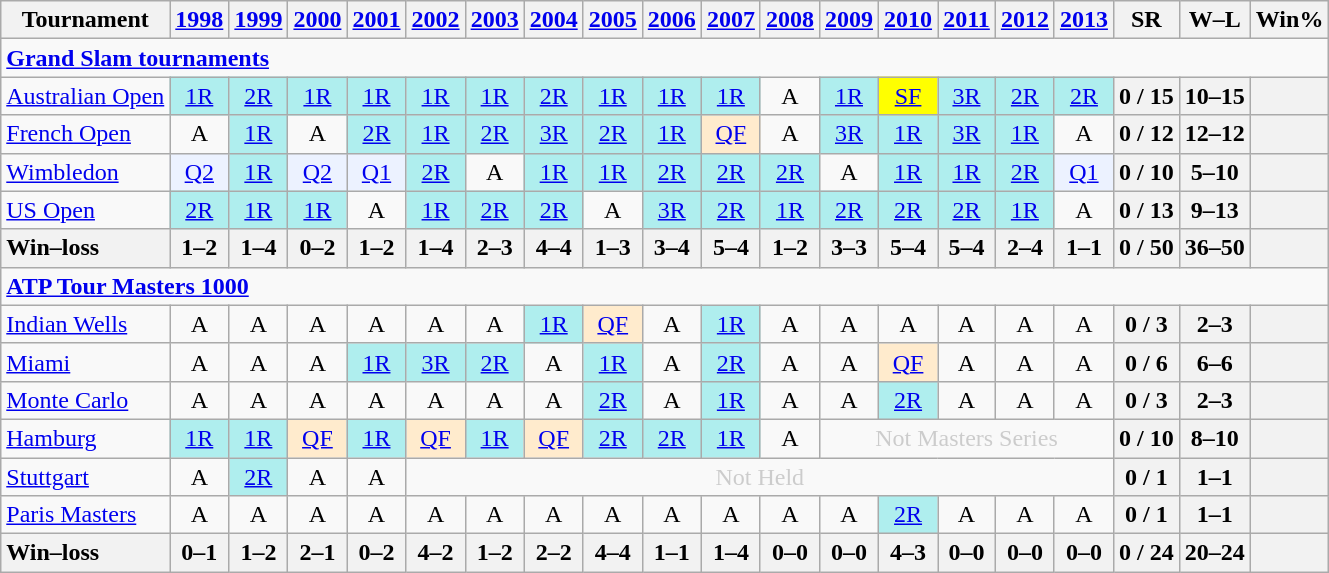<table class=wikitable style=text-align:center>
<tr>
<th>Tournament</th>
<th><a href='#'>1998</a></th>
<th><a href='#'>1999</a></th>
<th><a href='#'>2000</a></th>
<th><a href='#'>2001</a></th>
<th><a href='#'>2002</a></th>
<th><a href='#'>2003</a></th>
<th><a href='#'>2004</a></th>
<th><a href='#'>2005</a></th>
<th><a href='#'>2006</a></th>
<th><a href='#'>2007</a></th>
<th><a href='#'>2008</a></th>
<th><a href='#'>2009</a></th>
<th><a href='#'>2010</a></th>
<th><a href='#'>2011</a></th>
<th><a href='#'>2012</a></th>
<th><a href='#'>2013</a></th>
<th>SR</th>
<th>W–L</th>
<th>Win%</th>
</tr>
<tr>
<td colspan=25 style=text-align:left><a href='#'><strong>Grand Slam tournaments</strong></a></td>
</tr>
<tr>
<td align=left><a href='#'>Australian Open</a></td>
<td bgcolor=afeeee><a href='#'>1R</a></td>
<td bgcolor=afeeee><a href='#'>2R</a></td>
<td bgcolor=afeeee><a href='#'>1R</a></td>
<td bgcolor=afeeee><a href='#'>1R</a></td>
<td bgcolor=afeeee><a href='#'>1R</a></td>
<td bgcolor=afeeee><a href='#'>1R</a></td>
<td bgcolor=afeeee><a href='#'>2R</a></td>
<td bgcolor=afeeee><a href='#'>1R</a></td>
<td bgcolor=afeeee><a href='#'>1R</a></td>
<td bgcolor=afeeee><a href='#'>1R</a></td>
<td>A</td>
<td bgcolor=afeeee><a href='#'>1R</a></td>
<td bgcolor=yellow><a href='#'>SF</a></td>
<td bgcolor=afeeee><a href='#'>3R</a></td>
<td bgcolor=afeeee><a href='#'>2R</a></td>
<td bgcolor=afeeee><a href='#'>2R</a></td>
<th>0 / 15</th>
<th>10–15</th>
<th></th>
</tr>
<tr>
<td align=left><a href='#'>French Open</a></td>
<td>A</td>
<td bgcolor=afeeee><a href='#'>1R</a></td>
<td>A</td>
<td bgcolor=afeeee><a href='#'>2R</a></td>
<td bgcolor=afeeee><a href='#'>1R</a></td>
<td bgcolor=afeeee><a href='#'>2R</a></td>
<td bgcolor=afeeee><a href='#'>3R</a></td>
<td bgcolor=afeeee><a href='#'>2R</a></td>
<td bgcolor=afeeee><a href='#'>1R</a></td>
<td bgcolor=ffebcd><a href='#'>QF</a></td>
<td>A</td>
<td bgcolor=afeeee><a href='#'>3R</a></td>
<td bgcolor=afeeee><a href='#'>1R</a></td>
<td bgcolor=afeeee><a href='#'>3R</a></td>
<td bgcolor=afeeee><a href='#'>1R</a></td>
<td>A</td>
<th>0 / 12</th>
<th>12–12</th>
<th></th>
</tr>
<tr>
<td align=left><a href='#'>Wimbledon</a></td>
<td bgcolor=ecf2ff><a href='#'>Q2</a></td>
<td bgcolor=afeeee><a href='#'>1R</a></td>
<td bgcolor=ecf2ff><a href='#'>Q2</a></td>
<td bgcolor=ecf2ff><a href='#'>Q1</a></td>
<td bgcolor=afeeee><a href='#'>2R</a></td>
<td>A</td>
<td bgcolor=afeeee><a href='#'>1R</a></td>
<td bgcolor=afeeee><a href='#'>1R</a></td>
<td bgcolor=afeeee><a href='#'>2R</a></td>
<td bgcolor=afeeee><a href='#'>2R</a></td>
<td bgcolor=afeeee><a href='#'>2R</a></td>
<td>A</td>
<td bgcolor=afeeee><a href='#'>1R</a></td>
<td bgcolor=afeeee><a href='#'>1R</a></td>
<td bgcolor=afeeee><a href='#'>2R</a></td>
<td bgcolor=ecf2ff><a href='#'>Q1</a></td>
<th>0 / 10</th>
<th>5–10</th>
<th></th>
</tr>
<tr>
<td align=left><a href='#'>US Open</a></td>
<td bgcolor=afeeee><a href='#'>2R</a></td>
<td bgcolor=afeeee><a href='#'>1R</a></td>
<td bgcolor=afeeee><a href='#'>1R</a></td>
<td>A</td>
<td bgcolor=afeeee><a href='#'>1R</a></td>
<td bgcolor=afeeee><a href='#'>2R</a></td>
<td bgcolor=afeeee><a href='#'>2R</a></td>
<td>A</td>
<td bgcolor=afeeee><a href='#'>3R</a></td>
<td bgcolor=afeeee><a href='#'>2R</a></td>
<td bgcolor=afeeee><a href='#'>1R</a></td>
<td bgcolor=afeeee><a href='#'>2R</a></td>
<td bgcolor=afeeee><a href='#'>2R</a></td>
<td bgcolor=afeeee><a href='#'>2R</a></td>
<td bgcolor=afeeee><a href='#'>1R</a></td>
<td>A</td>
<th>0 / 13</th>
<th>9–13</th>
<th></th>
</tr>
<tr>
<th style=text-align:left>Win–loss</th>
<th>1–2</th>
<th>1–4</th>
<th>0–2</th>
<th>1–2</th>
<th>1–4</th>
<th>2–3</th>
<th>4–4</th>
<th>1–3</th>
<th>3–4</th>
<th>5–4</th>
<th>1–2</th>
<th>3–3</th>
<th>5–4</th>
<th>5–4</th>
<th>2–4</th>
<th>1–1</th>
<th>0 / 50</th>
<th>36–50</th>
<th></th>
</tr>
<tr>
<td colspan=25 style=text-align:left><strong><a href='#'>ATP Tour Masters 1000</a></strong></td>
</tr>
<tr>
<td align=left><a href='#'>Indian Wells</a></td>
<td>A</td>
<td>A</td>
<td>A</td>
<td>A</td>
<td>A</td>
<td>A</td>
<td bgcolor=afeeee><a href='#'>1R</a></td>
<td bgcolor=ffebcd><a href='#'>QF</a></td>
<td>A</td>
<td bgcolor=afeeee><a href='#'>1R</a></td>
<td>A</td>
<td>A</td>
<td>A</td>
<td>A</td>
<td>A</td>
<td>A</td>
<th>0 / 3</th>
<th>2–3</th>
<th></th>
</tr>
<tr>
<td align=left><a href='#'>Miami</a></td>
<td>A</td>
<td>A</td>
<td>A</td>
<td bgcolor=afeeee><a href='#'>1R</a></td>
<td bgcolor=afeeee><a href='#'>3R</a></td>
<td bgcolor=afeeee><a href='#'>2R</a></td>
<td>A</td>
<td bgcolor=afeeee><a href='#'>1R</a></td>
<td>A</td>
<td bgcolor=afeeee><a href='#'>2R</a></td>
<td>A</td>
<td>A</td>
<td bgcolor=ffebcd><a href='#'>QF</a></td>
<td>A</td>
<td>A</td>
<td>A</td>
<th>0 / 6</th>
<th>6–6</th>
<th></th>
</tr>
<tr>
<td align=left><a href='#'>Monte Carlo</a></td>
<td>A</td>
<td>A</td>
<td>A</td>
<td>A</td>
<td>A</td>
<td>A</td>
<td>A</td>
<td bgcolor=afeeee><a href='#'>2R</a></td>
<td>A</td>
<td bgcolor=afeeee><a href='#'>1R</a></td>
<td>A</td>
<td>A</td>
<td bgcolor=afeeee><a href='#'>2R</a></td>
<td>A</td>
<td>A</td>
<td>A</td>
<th>0 / 3</th>
<th>2–3</th>
<th></th>
</tr>
<tr>
<td align=left><a href='#'>Hamburg</a></td>
<td bgcolor=afeeee><a href='#'>1R</a></td>
<td bgcolor=afeeee><a href='#'>1R</a></td>
<td bgcolor=ffebcd><a href='#'>QF</a></td>
<td bgcolor=afeeee><a href='#'>1R</a></td>
<td bgcolor=ffebcd><a href='#'>QF</a></td>
<td bgcolor=afeeee><a href='#'>1R</a></td>
<td bgcolor=ffebcd><a href='#'>QF</a></td>
<td bgcolor=afeeee><a href='#'>2R</a></td>
<td bgcolor=afeeee><a href='#'>2R</a></td>
<td bgcolor=afeeee><a href='#'>1R</a></td>
<td>A</td>
<td align="center" colspan="5" style="color:#cccccc;">Not Masters Series</td>
<th>0 / 10</th>
<th>8–10</th>
<th></th>
</tr>
<tr>
<td align=left><a href='#'>Stuttgart</a></td>
<td>A</td>
<td bgcolor=afeeee><a href='#'>2R</a></td>
<td>A</td>
<td>A</td>
<td align="center" colspan="12" style="color:#cccccc;">Not Held</td>
<th>0 / 1</th>
<th>1–1</th>
<th></th>
</tr>
<tr>
<td align=left><a href='#'>Paris Masters</a></td>
<td>A</td>
<td>A</td>
<td>A</td>
<td>A</td>
<td>A</td>
<td>A</td>
<td>A</td>
<td>A</td>
<td>A</td>
<td>A</td>
<td>A</td>
<td>A</td>
<td bgcolor=afeeee><a href='#'>2R</a></td>
<td>A</td>
<td>A</td>
<td>A</td>
<th>0 / 1</th>
<th>1–1</th>
<th></th>
</tr>
<tr>
<th style=text-align:left>Win–loss</th>
<th>0–1</th>
<th>1–2</th>
<th>2–1</th>
<th>0–2</th>
<th>4–2</th>
<th>1–2</th>
<th>2–2</th>
<th>4–4</th>
<th>1–1</th>
<th>1–4</th>
<th>0–0</th>
<th>0–0</th>
<th>4–3</th>
<th>0–0</th>
<th>0–0</th>
<th>0–0</th>
<th>0 / 24</th>
<th>20–24</th>
<th></th>
</tr>
</table>
